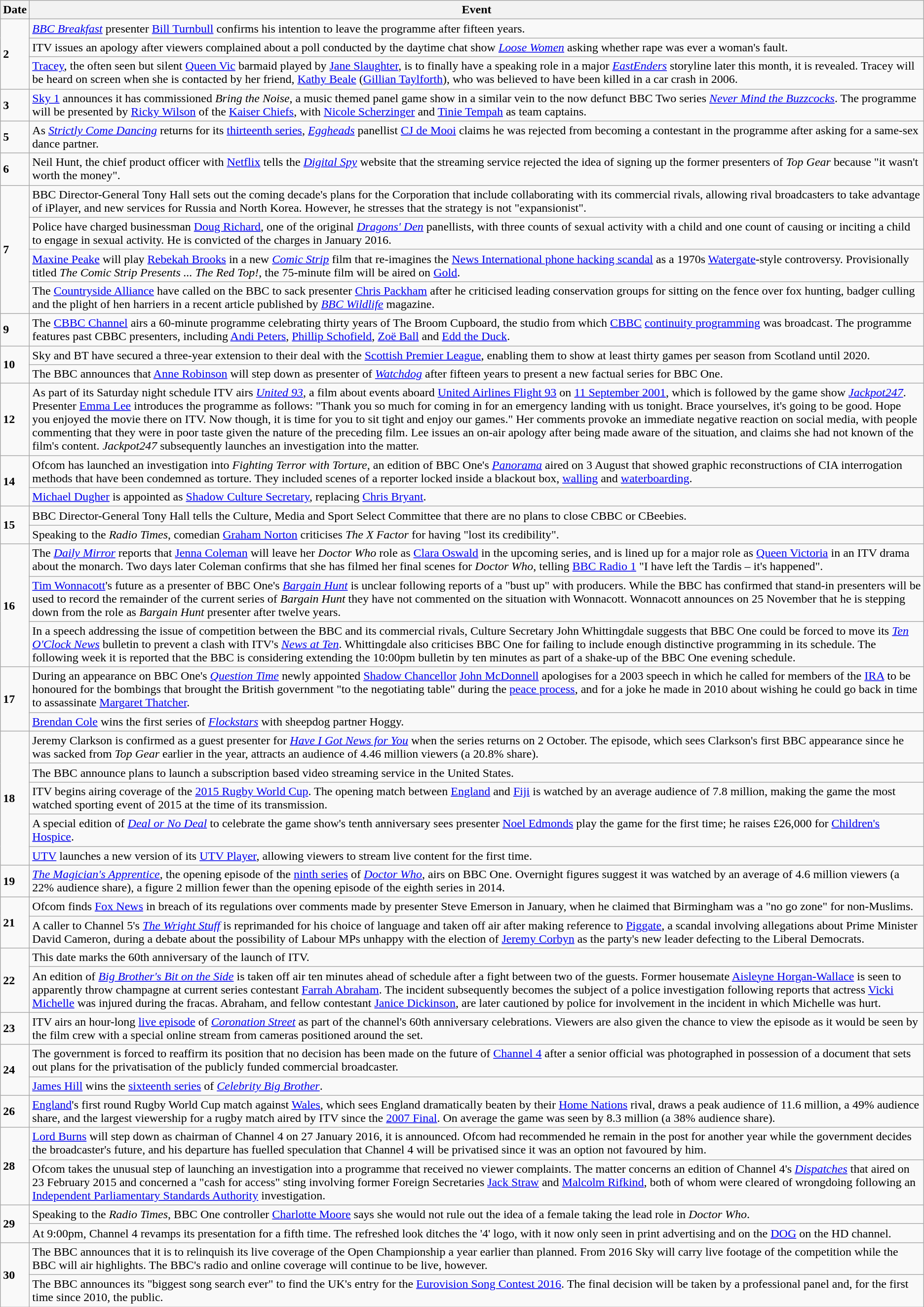<table class="wikitable">
<tr>
<th>Date</th>
<th>Event</th>
</tr>
<tr>
<td rowspan=3><strong>2</strong></td>
<td><em><a href='#'>BBC Breakfast</a></em> presenter <a href='#'>Bill Turnbull</a> confirms his intention to leave the programme after fifteen years.</td>
</tr>
<tr>
<td>ITV issues an apology after viewers complained about a poll conducted by the daytime chat show <em><a href='#'>Loose Women</a></em> asking whether rape was ever a woman's fault.</td>
</tr>
<tr>
<td><a href='#'>Tracey</a>, the often seen but silent <a href='#'>Queen Vic</a> barmaid played by <a href='#'>Jane Slaughter</a>, is to finally have a speaking role in a major <em><a href='#'>EastEnders</a></em> storyline later this month, it is revealed. Tracey will be heard on screen when she is contacted by her friend, <a href='#'>Kathy Beale</a> (<a href='#'>Gillian Taylforth</a>), who was believed to have been killed in a car crash in 2006.</td>
</tr>
<tr>
<td><strong>3</strong></td>
<td><a href='#'>Sky 1</a> announces it has commissioned <em>Bring the Noise</em>, a music themed panel game show in a similar vein to the now defunct BBC Two series <em><a href='#'>Never Mind the Buzzcocks</a></em>. The programme will be presented by <a href='#'>Ricky Wilson</a> of the <a href='#'>Kaiser Chiefs</a>, with <a href='#'>Nicole Scherzinger</a> and <a href='#'>Tinie Tempah</a> as team captains.</td>
</tr>
<tr>
<td><strong>5</strong></td>
<td>As <em><a href='#'>Strictly Come Dancing</a></em> returns for its <a href='#'>thirteenth series</a>, <em><a href='#'>Eggheads</a></em> panellist <a href='#'>CJ de Mooi</a> claims he was rejected from becoming a contestant in the programme after asking for a same-sex dance partner.</td>
</tr>
<tr>
<td><strong>6</strong></td>
<td>Neil Hunt, the chief product officer with <a href='#'>Netflix</a> tells the <em><a href='#'>Digital Spy</a></em> website that the streaming service rejected the idea of signing up the former presenters of <em>Top Gear</em> because "it wasn't worth the money".</td>
</tr>
<tr>
<td rowspan=4><strong>7</strong></td>
<td>BBC Director-General Tony Hall sets out the coming decade's plans for the Corporation that include collaborating with its commercial rivals, allowing rival broadcasters to take advantage of iPlayer, and new services for Russia and North Korea. However, he stresses that the strategy is not "expansionist".</td>
</tr>
<tr>
<td>Police have charged businessman <a href='#'>Doug Richard</a>, one of the original <em><a href='#'>Dragons' Den</a></em> panellists, with three counts of sexual activity with a child and one count of causing or inciting a child to engage in sexual activity. He is convicted of the charges in January 2016.</td>
</tr>
<tr>
<td><a href='#'>Maxine Peake</a> will play <a href='#'>Rebekah Brooks</a> in a new <em><a href='#'>Comic Strip</a></em> film that re-imagines the <a href='#'>News International phone hacking scandal</a> as a 1970s <a href='#'>Watergate</a>-style controversy. Provisionally titled <em>The Comic Strip Presents ... The Red Top!</em>, the 75-minute film will be aired on <a href='#'>Gold</a>.</td>
</tr>
<tr>
<td>The <a href='#'>Countryside Alliance</a> have called on the BBC to sack presenter <a href='#'>Chris Packham</a> after he criticised leading conservation groups for sitting on the fence over fox hunting, badger culling and the plight of hen harriers in a recent article published by <em><a href='#'>BBC Wildlife</a></em> magazine.</td>
</tr>
<tr>
<td><strong>9</strong></td>
<td>The <a href='#'>CBBC Channel</a> airs a 60-minute programme celebrating thirty years of The Broom Cupboard, the studio from which <a href='#'>CBBC</a> <a href='#'>continuity programming</a> was broadcast. The programme features past CBBC presenters, including <a href='#'>Andi Peters</a>, <a href='#'>Phillip Schofield</a>, <a href='#'>Zoë Ball</a> and <a href='#'>Edd the Duck</a>.</td>
</tr>
<tr>
<td rowspan=2><strong>10</strong></td>
<td>Sky and BT have secured a three-year extension to their deal with the <a href='#'>Scottish Premier League</a>, enabling them to show at least thirty games per season from Scotland until 2020.</td>
</tr>
<tr>
<td>The BBC announces that <a href='#'>Anne Robinson</a> will step down as presenter of <em><a href='#'>Watchdog</a></em> after fifteen years to present a new factual series for BBC One.</td>
</tr>
<tr>
<td><strong>12</strong></td>
<td>As part of its Saturday night schedule ITV airs <em><a href='#'>United 93</a></em>, a film about events aboard <a href='#'>United Airlines Flight 93</a> on <a href='#'>11 September 2001</a>, which is followed by the game show <em><a href='#'>Jackpot247</a></em>. Presenter <a href='#'>Emma Lee</a> introduces the programme as follows: "Thank you so much for coming in for an emergency landing with us tonight. Brace yourselves, it's going to be good. Hope you enjoyed the movie there on ITV. Now though, it is time for you to sit tight and enjoy our games." Her comments provoke an immediate negative reaction on social media, with people commenting that they were in poor taste given the nature of the preceding film. Lee issues an on-air apology after being made aware of the situation, and claims she had not known of the film's content. <em>Jackpot247</em> subsequently launches an investigation into the matter.</td>
</tr>
<tr>
<td rowspan=2><strong>14</strong></td>
<td>Ofcom has launched an investigation into <em>Fighting Terror with Torture</em>, an edition of BBC One's <em><a href='#'>Panorama</a></em> aired on 3 August that showed graphic reconstructions of CIA interrogation methods that have been condemned as torture. They included scenes of a reporter locked inside a blackout box, <a href='#'>walling</a> and <a href='#'>waterboarding</a>.</td>
</tr>
<tr>
<td><a href='#'>Michael Dugher</a> is appointed as <a href='#'>Shadow Culture Secretary</a>, replacing <a href='#'>Chris Bryant</a>.</td>
</tr>
<tr>
<td rowspan=2><strong>15</strong></td>
<td>BBC Director-General Tony Hall tells the Culture, Media and Sport Select Committee that there are no plans to close CBBC or CBeebies.</td>
</tr>
<tr>
<td>Speaking to the <em>Radio Times</em>, comedian <a href='#'>Graham Norton</a> criticises <em>The X Factor</em> for having "lost its credibility".</td>
</tr>
<tr>
<td rowspan=3><strong>16</strong></td>
<td>The <em><a href='#'>Daily Mirror</a></em> reports that <a href='#'>Jenna Coleman</a> will leave her <em>Doctor Who</em> role as <a href='#'>Clara Oswald</a> in the upcoming series, and is lined up for a major role as <a href='#'>Queen Victoria</a> in an ITV drama about the monarch. Two days later Coleman confirms that she has filmed her final scenes for <em>Doctor Who</em>, telling <a href='#'>BBC Radio 1</a> "I have left the Tardis – it's happened".</td>
</tr>
<tr>
<td><a href='#'>Tim Wonnacott</a>'s future as a presenter of BBC One's <em><a href='#'>Bargain Hunt</a></em> is unclear following reports of a "bust up" with producers. While the BBC has confirmed that stand-in presenters will be used to record the remainder of the current series of <em>Bargain Hunt</em> they have not commented on the situation with Wonnacott. Wonnacott announces on 25 November that he is stepping down from the role as <em>Bargain Hunt</em> presenter after twelve years.</td>
</tr>
<tr>
<td>In a speech addressing the issue of competition between the BBC and its commercial rivals, Culture Secretary John Whittingdale suggests that BBC One could be forced to move its <em><a href='#'>Ten O'Clock News</a></em> bulletin to prevent a clash with ITV's <em><a href='#'>News at Ten</a></em>. Whittingdale also criticises BBC One for failing to include enough distinctive programming in its schedule. The following week it is reported that the BBC is considering extending the 10:00pm bulletin by ten minutes as part of a shake-up of the BBC One evening schedule.</td>
</tr>
<tr>
<td rowspan=2><strong>17</strong></td>
<td>During an appearance on BBC One's <em><a href='#'>Question Time</a></em> newly appointed <a href='#'>Shadow Chancellor</a> <a href='#'>John McDonnell</a> apologises for a 2003 speech in which he called for members of the <a href='#'>IRA</a> to be honoured for the bombings that brought the British government "to the negotiating table" during the <a href='#'>peace process</a>, and for a joke he made in 2010 about wishing he could go back in time to assassinate <a href='#'>Margaret Thatcher</a>.</td>
</tr>
<tr>
<td><a href='#'>Brendan Cole</a> wins the first series of <em><a href='#'>Flockstars</a></em> with sheepdog partner Hoggy.</td>
</tr>
<tr>
<td rowspan=5><strong>18</strong></td>
<td>Jeremy Clarkson is confirmed as a guest presenter for <em><a href='#'>Have I Got News for You</a></em> when the series returns on 2 October. The episode, which sees Clarkson's first BBC appearance since he was sacked from <em>Top Gear</em> earlier in the year, attracts an audience of 4.46 million viewers (a 20.8% share).</td>
</tr>
<tr>
<td>The BBC announce plans to launch a subscription based video streaming service in the United States.</td>
</tr>
<tr>
<td>ITV begins airing coverage of the <a href='#'>2015 Rugby World Cup</a>. The opening match between <a href='#'>England</a> and <a href='#'>Fiji</a> is watched by an average audience of 7.8 million, making the game the most watched sporting event of 2015 at the time of its transmission.</td>
</tr>
<tr>
<td>A special edition of <em><a href='#'>Deal or No Deal</a></em> to celebrate the game show's tenth anniversary sees presenter <a href='#'>Noel Edmonds</a> play the game for the first time; he raises £26,000 for <a href='#'>Children's Hospice</a>.</td>
</tr>
<tr>
<td><a href='#'>UTV</a> launches a new version of its <a href='#'>UTV Player</a>, allowing viewers to stream live content for the first time.</td>
</tr>
<tr>
<td><strong>19</strong></td>
<td><em><a href='#'>The Magician's Apprentice</a></em>, the opening episode of the <a href='#'>ninth series</a> of <em><a href='#'>Doctor Who</a></em>, airs on BBC One. Overnight figures suggest it was watched by an average of 4.6 million viewers (a 22% audience share), a figure 2 million fewer than the opening episode of the eighth series in 2014.</td>
</tr>
<tr>
<td rowspan=2><strong>21</strong></td>
<td>Ofcom finds <a href='#'>Fox News</a> in breach of its regulations over comments made by presenter Steve Emerson in January, when he claimed that Birmingham was a "no go zone" for non-Muslims.</td>
</tr>
<tr>
<td>A caller to Channel 5's <em><a href='#'>The Wright Stuff</a></em> is reprimanded for his choice of language and taken off air after making reference to <a href='#'>Piggate</a>, a scandal involving allegations about Prime Minister David Cameron, during a debate about the possibility of Labour MPs unhappy with the election of <a href='#'>Jeremy Corbyn</a> as the party's new leader defecting to the Liberal Democrats.</td>
</tr>
<tr>
<td rowspan=2><strong>22</strong></td>
<td>This date marks the 60th anniversary of the launch of ITV.</td>
</tr>
<tr>
<td>An edition of <em><a href='#'>Big Brother's Bit on the Side</a></em> is taken off air ten minutes ahead of schedule after a fight between two of the guests. Former housemate <a href='#'>Aisleyne Horgan-Wallace</a> is seen to apparently throw champagne at current series contestant <a href='#'>Farrah Abraham</a>. The incident subsequently becomes the subject of a police investigation following reports that actress <a href='#'>Vicki Michelle</a> was injured during the fracas. Abraham, and fellow contestant <a href='#'>Janice Dickinson</a>, are later cautioned by police for involvement in the incident in which Michelle was hurt.</td>
</tr>
<tr>
<td><strong>23</strong></td>
<td>ITV airs an hour-long <a href='#'>live episode</a> of <em><a href='#'>Coronation Street</a></em> as part of the channel's 60th anniversary celebrations. Viewers are also given the chance to view the episode as it would be seen by the film crew with a special online stream from cameras positioned around the set.</td>
</tr>
<tr>
<td rowspan=2><strong>24</strong></td>
<td>The government is forced to reaffirm its position that no decision has been made on the future of <a href='#'>Channel 4</a> after a senior official was photographed in possession of a document that sets out plans for the privatisation of the publicly funded commercial broadcaster.</td>
</tr>
<tr>
<td><a href='#'>James Hill</a> wins the <a href='#'>sixteenth series</a> of <em><a href='#'>Celebrity Big Brother</a></em>.</td>
</tr>
<tr>
<td><strong>26</strong></td>
<td><a href='#'>England</a>'s first round Rugby World Cup match against <a href='#'>Wales</a>, which sees England dramatically beaten by their <a href='#'>Home Nations</a> rival, draws a peak audience of 11.6 million, a 49% audience share, and the largest viewership for a rugby match aired by ITV since the <a href='#'>2007 Final</a>. On average the game was seen by 8.3 million (a 38% audience share).</td>
</tr>
<tr>
<td rowspan=2><strong>28</strong></td>
<td><a href='#'>Lord Burns</a> will step down as chairman of Channel 4 on 27 January 2016, it is announced. Ofcom had recommended he remain in the post for another year while the government decides the broadcaster's future, and his departure has fuelled speculation that Channel 4 will be privatised since it was an option not favoured by him.</td>
</tr>
<tr>
<td>Ofcom takes the unusual step of launching an investigation into a programme that received no viewer complaints. The matter concerns an edition of Channel 4's <em><a href='#'>Dispatches</a></em> that aired on 23 February 2015 and concerned a "cash for access" sting involving former Foreign Secretaries <a href='#'>Jack Straw</a> and <a href='#'>Malcolm Rifkind</a>, both of whom were cleared of wrongdoing following an <a href='#'>Independent Parliamentary Standards Authority</a> investigation.</td>
</tr>
<tr>
<td rowspan=2><strong>29</strong></td>
<td>Speaking to the <em>Radio Times</em>, BBC One controller <a href='#'>Charlotte Moore</a> says she would not rule out the idea of a female taking the lead role in <em>Doctor Who</em>.</td>
</tr>
<tr>
<td>At 9:00pm, Channel 4 revamps its presentation for a fifth time. The refreshed look ditches the '4' logo, with it now only seen in print advertising and on the <a href='#'>DOG</a> on the HD channel.</td>
</tr>
<tr>
<td rowspan=2><strong>30</strong></td>
<td>The BBC announces that it is to relinquish its live coverage of the Open Championship a year earlier than planned. From 2016 Sky will carry live footage of the competition while the BBC will air highlights. The BBC's radio and online coverage will continue to be live, however.</td>
</tr>
<tr>
<td>The BBC announces its "biggest song search ever" to find the UK's entry for the <a href='#'>Eurovision Song Contest 2016</a>. The final decision will be taken by a professional panel and, for the first time since 2010, the public.</td>
</tr>
</table>
